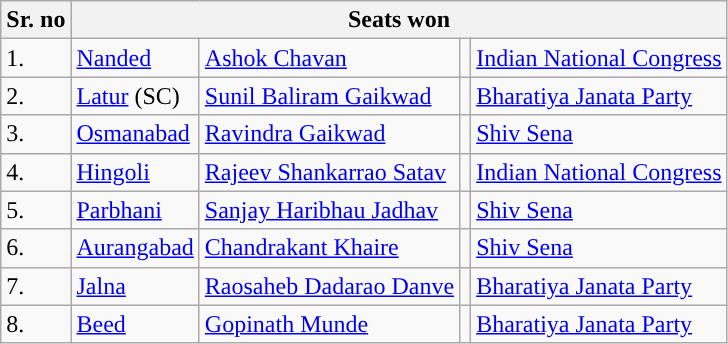<table class="wikitable">
<tr>
<th>Sr. no</th>
<th colspan="4">Seats won</th>
</tr>
<tr>
<td>1.</td>
<td><a href='#'>Nanded</a></td>
<td><a href='#'>Ashok Chavan</a></td>
<td style="background-color: "></td>
<td><a href='#'>Indian National Congress</a></td>
</tr>
<tr>
<td>2.</td>
<td><a href='#'>Latur</a> (SC)</td>
<td><a href='#'>Sunil Baliram Gaikwad</a></td>
<td style="background-color:"></td>
<td><a href='#'>Bharatiya Janata Party</a></td>
</tr>
<tr>
<td>3.</td>
<td><a href='#'>Osmanabad</a></td>
<td><a href='#'>Ravindra Gaikwad</a></td>
<td style="background-color: "></td>
<td><a href='#'>Shiv Sena</a></td>
</tr>
<tr>
<td>4.</td>
<td><a href='#'>Hingoli</a></td>
<td><a href='#'>Rajeev Shankarrao Satav</a></td>
<td style="background-color: "></td>
<td><a href='#'>Indian National Congress</a></td>
</tr>
<tr>
<td>5.</td>
<td><a href='#'>Parbhani</a></td>
<td><a href='#'>Sanjay Haribhau Jadhav</a></td>
<td style="background-color: "></td>
<td><a href='#'>Shiv Sena</a></td>
</tr>
<tr>
<td>6.</td>
<td><a href='#'>Aurangabad</a></td>
<td><a href='#'>Chandrakant Khaire</a></td>
<td style="background-color: "></td>
<td><a href='#'>Shiv Sena</a></td>
</tr>
<tr>
<td>7.</td>
<td><a href='#'>Jalna</a></td>
<td><a href='#'>Raosaheb Dadarao Danve</a></td>
<td style="background-color:"></td>
<td><a href='#'>Bharatiya Janata Party</a></td>
</tr>
<tr>
<td>8.</td>
<td><a href='#'>Beed</a></td>
<td><a href='#'>Gopinath Munde</a></td>
<td style="background-color:"></td>
<td><a href='#'>Bharatiya Janata Party</a></td>
</tr>
</table>
